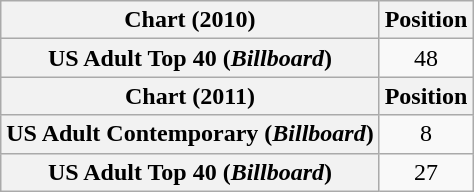<table class="wikitable plainrowheaders">
<tr>
<th>Chart (2010)</th>
<th>Position</th>
</tr>
<tr>
<th scope="row">US Adult Top 40 (<em>Billboard</em>)</th>
<td style="text-align:center;">48</td>
</tr>
<tr>
<th>Chart (2011)</th>
<th>Position</th>
</tr>
<tr>
<th scope="row">US Adult Contemporary (<em>Billboard</em>)</th>
<td style="text-align:center;">8</td>
</tr>
<tr>
<th scope="row">US Adult Top 40 (<em>Billboard</em>)</th>
<td style="text-align:center;">27</td>
</tr>
</table>
